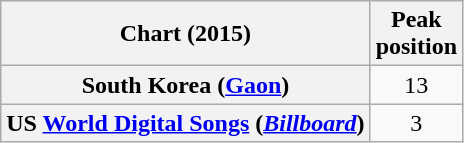<table class="wikitable plainrowheaders sortable">
<tr>
<th>Chart (2015)</th>
<th>Peak<br>position</th>
</tr>
<tr>
<th scope="row">South Korea (<a href='#'>Gaon</a>)</th>
<td style="text-align:center;">13</td>
</tr>
<tr>
<th scope="row">US <a href='#'>World Digital Songs</a> (<em><a href='#'>Billboard</a></em>)</th>
<td style="text-align:center;">3</td>
</tr>
</table>
